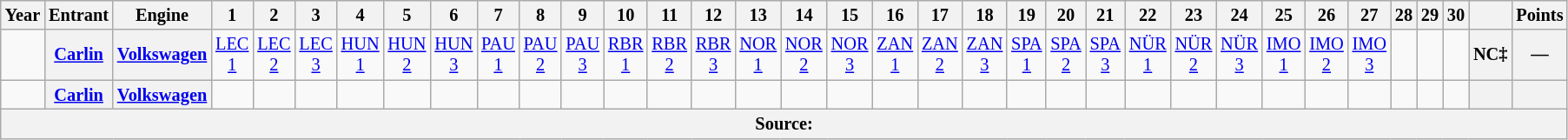<table class="wikitable" style="text-align:center; font-size:85%">
<tr>
<th>Year</th>
<th>Entrant</th>
<th>Engine</th>
<th>1</th>
<th>2</th>
<th>3</th>
<th>4</th>
<th>5</th>
<th>6</th>
<th>7</th>
<th>8</th>
<th>9</th>
<th>10</th>
<th>11</th>
<th>12</th>
<th>13</th>
<th>14</th>
<th>15</th>
<th>16</th>
<th>17</th>
<th>18</th>
<th>19</th>
<th>20</th>
<th>21</th>
<th>22</th>
<th>23</th>
<th>24</th>
<th>25</th>
<th>26</th>
<th>27</th>
<th>28</th>
<th>29</th>
<th>30</th>
<th></th>
<th>Points</th>
</tr>
<tr>
<td id=2016G></td>
<th><a href='#'>Carlin</a></th>
<th><a href='#'>Volkswagen</a></th>
<td><a href='#'>LEC<br>1</a></td>
<td><a href='#'>LEC<br>2</a></td>
<td><a href='#'>LEC<br>3</a></td>
<td><a href='#'>HUN<br>1</a></td>
<td><a href='#'>HUN<br>2</a></td>
<td><a href='#'>HUN<br>3</a></td>
<td><a href='#'>PAU<br>1</a></td>
<td><a href='#'>PAU<br>2</a></td>
<td><a href='#'>PAU<br>3</a></td>
<td><a href='#'>RBR<br>1</a></td>
<td><a href='#'>RBR<br>2</a></td>
<td><a href='#'>RBR<br>3</a></td>
<td><a href='#'>NOR<br>1</a></td>
<td><a href='#'>NOR<br>2</a></td>
<td><a href='#'>NOR<br>3</a></td>
<td><a href='#'>ZAN<br>1</a></td>
<td><a href='#'>ZAN<br>2</a></td>
<td><a href='#'>ZAN<br>3</a></td>
<td><a href='#'>SPA<br>1</a></td>
<td><a href='#'>SPA<br>2</a></td>
<td><a href='#'>SPA<br>3</a></td>
<td><a href='#'>NÜR<br>1</a></td>
<td><a href='#'>NÜR<br>2</a></td>
<td><a href='#'>NÜR<br>3</a></td>
<td><a href='#'>IMO<br>1</a></td>
<td><a href='#'>IMO<br>2</a></td>
<td><a href='#'>IMO<br>3</a></td>
<td></td>
<td></td>
<td></td>
<th>NC‡</th>
<th>—</th>
</tr>
<tr>
<td id=2017R></td>
<th><a href='#'>Carlin</a></th>
<th><a href='#'>Volkswagen</a></th>
<td></td>
<td></td>
<td></td>
<td></td>
<td></td>
<td></td>
<td></td>
<td></td>
<td></td>
<td></td>
<td></td>
<td></td>
<td></td>
<td></td>
<td></td>
<td></td>
<td></td>
<td></td>
<td></td>
<td></td>
<td></td>
<td></td>
<td></td>
<td></td>
<td></td>
<td></td>
<td></td>
<td></td>
<td></td>
<td></td>
<th></th>
<th></th>
</tr>
<tr>
<th colspan="100">Source:</th>
</tr>
</table>
